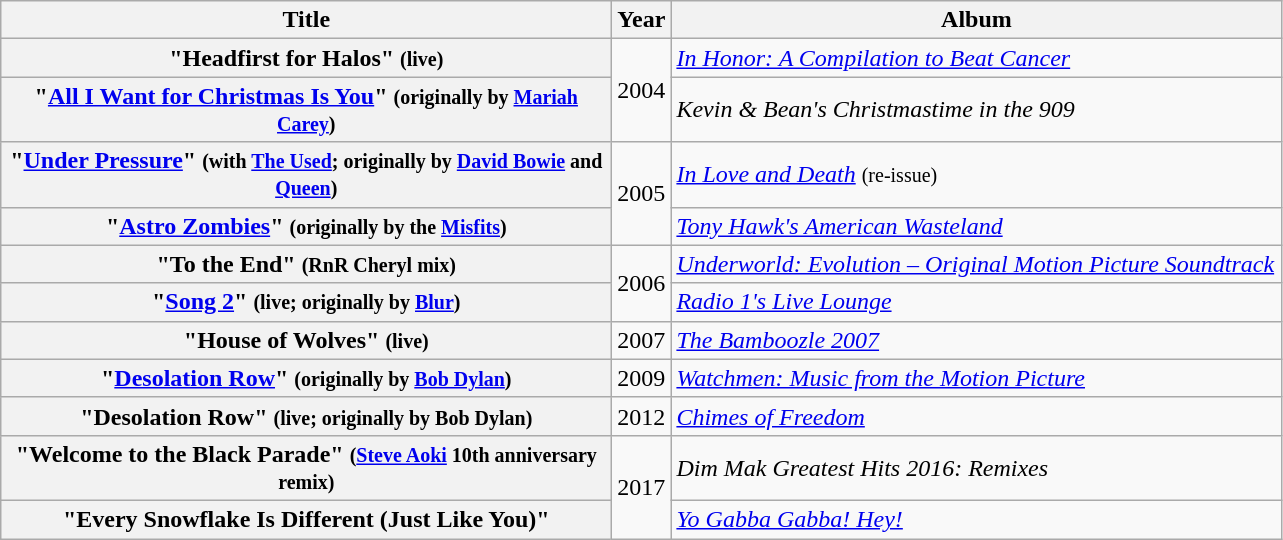<table class="wikitable plainrowheaders">
<tr>
<th style="width:400px">Title</th>
<th style="width:20px">Year</th>
<th style="width:400px">Album</th>
</tr>
<tr>
<th scope="row">"Headfirst for Halos" <small>(live)</small></th>
<td rowspan="2" style="text-align:center">2004</td>
<td><em><a href='#'>In Honor: A Compilation to Beat Cancer</a></em></td>
</tr>
<tr>
<th scope="row">"<a href='#'>All I Want for Christmas Is You</a>" <small>(originally by <a href='#'>Mariah Carey</a>)</small></th>
<td><em>Kevin & Bean's Christmastime in the 909</em></td>
</tr>
<tr>
<th scope="row">"<a href='#'>Under Pressure</a>" <small>(with <a href='#'>The Used</a>; originally by <a href='#'>David Bowie</a> and <a href='#'>Queen</a>)</small></th>
<td rowspan="2" style="text-align:center">2005</td>
<td><em><a href='#'>In Love and Death</a></em> <small>(re-issue)</small></td>
</tr>
<tr>
<th scope="row">"<a href='#'>Astro Zombies</a>" <small>(originally by the <a href='#'>Misfits</a>)</small></th>
<td><em><a href='#'>Tony Hawk's American Wasteland</a></em></td>
</tr>
<tr>
<th scope="row">"To the End" <small>(RnR Cheryl mix)</small></th>
<td rowspan="2" style="text-align:center">2006</td>
<td><em><a href='#'>Underworld: Evolution – Original Motion Picture Soundtrack</a></em></td>
</tr>
<tr>
<th scope="row">"<a href='#'>Song 2</a>" <small>(live; originally by <a href='#'>Blur</a>)</small></th>
<td><em><a href='#'>Radio 1's Live Lounge</a></em></td>
</tr>
<tr>
<th scope="row">"House of Wolves" <small>(live)</small></th>
<td style="text-align:center">2007</td>
<td><em><a href='#'>The Bamboozle 2007</a></em></td>
</tr>
<tr>
<th scope="row">"<a href='#'>Desolation Row</a>" <small>(originally by <a href='#'>Bob Dylan</a>)</small></th>
<td style="text-align:center">2009</td>
<td><em><a href='#'>Watchmen: Music from the Motion Picture</a></em></td>
</tr>
<tr>
<th scope="row">"Desolation Row" <small>(live; originally by Bob Dylan)</small></th>
<td style="text-align:center">2012</td>
<td><em><a href='#'>Chimes of Freedom</a></em></td>
</tr>
<tr>
<th scope="row">"Welcome to the Black Parade" <small>(<a href='#'>Steve Aoki</a> 10th anniversary remix)</small></th>
<td rowspan="2" style="text-align:center">2017</td>
<td><em>Dim Mak Greatest Hits 2016: Remixes</em></td>
</tr>
<tr>
<th scope="row">"Every Snowflake Is Different (Just Like You)"</th>
<td><em><a href='#'>Yo Gabba Gabba! Hey!</a></em></td>
</tr>
</table>
